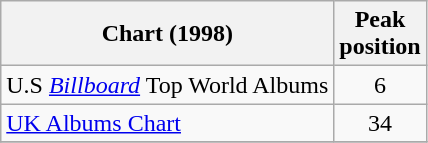<table class="wikitable sortable">
<tr>
<th>Chart (1998)</th>
<th>Peak<br>position</th>
</tr>
<tr>
<td>U.S <em><a href='#'>Billboard</a></em> Top World Albums</td>
<td align="center">6</td>
</tr>
<tr>
<td><a href='#'>UK Albums Chart</a></td>
<td align="center">34</td>
</tr>
<tr>
</tr>
</table>
